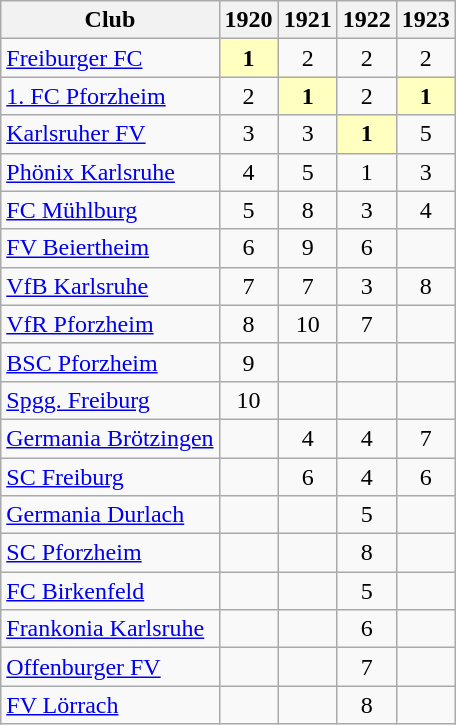<table class="wikitable">
<tr>
<th>Club</th>
<th>1920</th>
<th>1921</th>
<th>1922</th>
<th>1923</th>
</tr>
<tr align="center">
<td align="left"><a href='#'>Freiburger FC</a></td>
<td style="background:#ffffbf"><strong>1</strong></td>
<td>2</td>
<td>2</td>
<td>2</td>
</tr>
<tr align="center">
<td align="left"><a href='#'>1. FC Pforzheim</a></td>
<td>2</td>
<td style="background:#ffffbf"><strong>1</strong></td>
<td>2</td>
<td style="background:#ffffbf"><strong>1</strong></td>
</tr>
<tr align="center">
<td align="left"><a href='#'>Karlsruher FV</a></td>
<td>3</td>
<td>3</td>
<td style="background:#ffffbf"><strong>1</strong></td>
<td>5</td>
</tr>
<tr align="center">
<td align="left"><a href='#'>Phönix Karlsruhe</a></td>
<td>4</td>
<td>5</td>
<td>1</td>
<td>3</td>
</tr>
<tr align="center">
<td align="left"><a href='#'>FC Mühlburg</a></td>
<td>5</td>
<td>8</td>
<td>3</td>
<td>4</td>
</tr>
<tr align="center">
<td align="left"><a href='#'>FV Beiertheim</a></td>
<td>6</td>
<td>9</td>
<td>6</td>
<td></td>
</tr>
<tr align="center">
<td align="left"><a href='#'>VfB Karlsruhe</a></td>
<td>7</td>
<td>7</td>
<td>3</td>
<td>8</td>
</tr>
<tr align="center">
<td align="left"><a href='#'>VfR Pforzheim</a></td>
<td>8</td>
<td>10</td>
<td>7</td>
<td></td>
</tr>
<tr align="center">
<td align="left"><a href='#'>BSC Pforzheim</a></td>
<td>9</td>
<td></td>
<td></td>
<td></td>
</tr>
<tr align="center">
<td align="left"><a href='#'>Spgg. Freiburg</a></td>
<td>10</td>
<td></td>
<td></td>
<td></td>
</tr>
<tr align="center">
<td align="left"><a href='#'>Germania Brötzingen</a></td>
<td></td>
<td>4</td>
<td>4</td>
<td>7</td>
</tr>
<tr align="center">
<td align="left"><a href='#'>SC Freiburg</a></td>
<td></td>
<td>6</td>
<td>4</td>
<td>6</td>
</tr>
<tr align="center">
<td align="left"><a href='#'>Germania Durlach</a></td>
<td></td>
<td></td>
<td>5</td>
<td></td>
</tr>
<tr align="center">
<td align="left"><a href='#'>SC Pforzheim</a></td>
<td></td>
<td></td>
<td>8</td>
<td></td>
</tr>
<tr align="center">
<td align="left"><a href='#'>FC Birkenfeld</a></td>
<td></td>
<td></td>
<td>5</td>
<td></td>
</tr>
<tr align="center">
<td align="left"><a href='#'>Frankonia Karlsruhe</a></td>
<td></td>
<td></td>
<td>6</td>
<td></td>
</tr>
<tr align="center">
<td align="left"><a href='#'>Offenburger FV</a></td>
<td></td>
<td></td>
<td>7</td>
<td></td>
</tr>
<tr align="center">
<td align="left"><a href='#'>FV Lörrach</a></td>
<td></td>
<td></td>
<td>8</td>
<td></td>
</tr>
</table>
